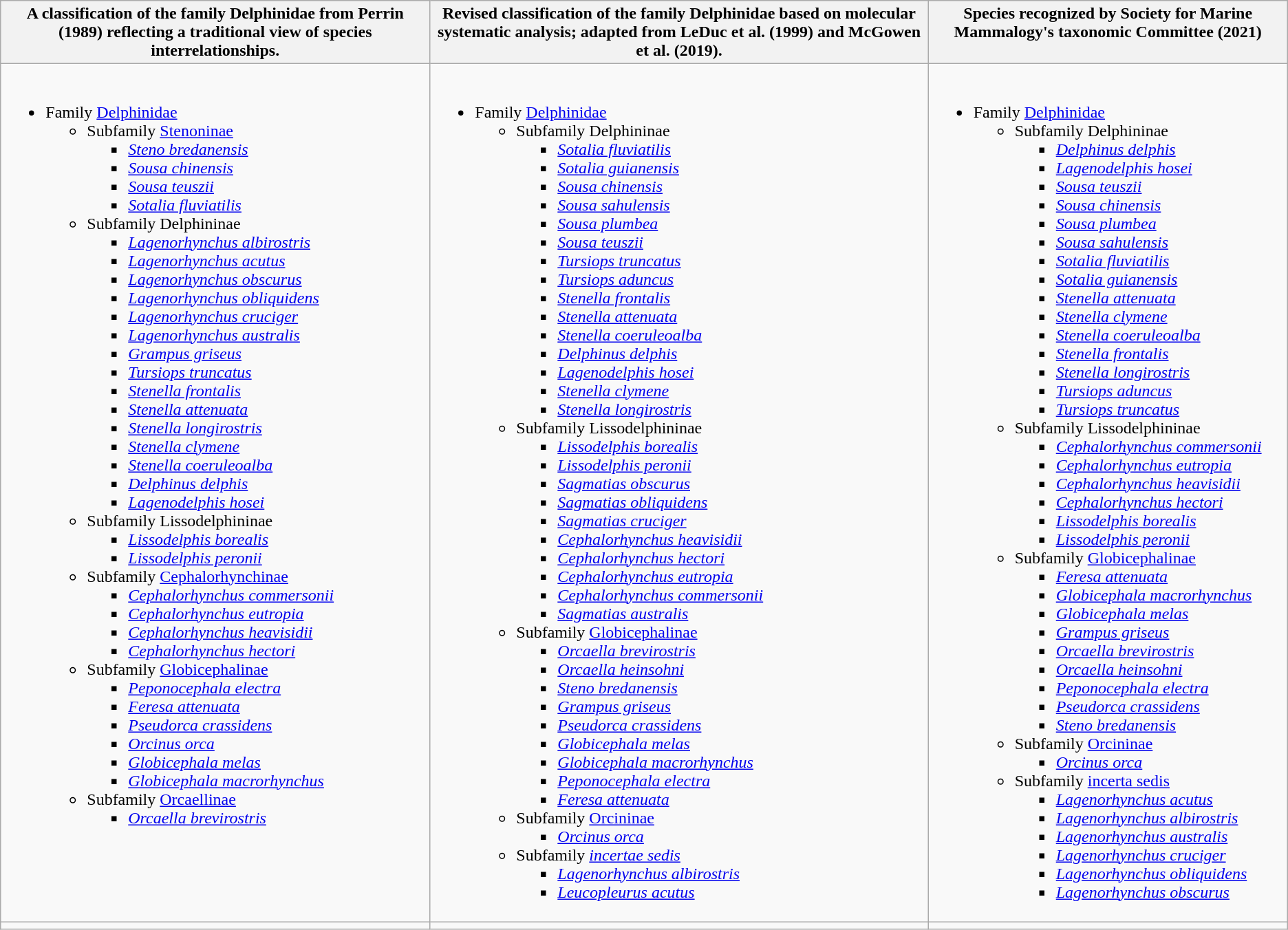<table class="wikitable">
<tr style="vertical-align: top;">
<th>A classification of the family Delphinidae from Perrin (1989) reflecting a traditional view of species interrelationships.</th>
<th>Revised classification of the family Delphinidae based on molecular systematic analysis; adapted from LeDuc et al. (1999) and McGowen et al. (2019).</th>
<th>Species recognized by Society for Marine Mammalogy's taxonomic Committee (2021)</th>
</tr>
<tr style="vertical-align: top;">
<td><br><ul><li>Family <a href='#'>Delphinidae</a><ul><li>Subfamily <a href='#'>Stenoninae</a><ul><li><em><a href='#'>Steno bredanensis</a></em></li><li><em><a href='#'>Sousa chinensis</a></em></li><li><em><a href='#'>Sousa teuszii</a></em></li><li><em><a href='#'>Sotalia fluviatilis</a></em></li></ul></li><li>Subfamily Delphininae<ul><li><em><a href='#'>Lagenorhynchus albirostris</a></em></li><li><em><a href='#'>Lagenorhynchus acutus</a></em></li><li><em><a href='#'>Lagenorhynchus obscurus</a></em></li><li><em><a href='#'>Lagenorhynchus obliquidens</a></em></li><li><em><a href='#'>Lagenorhynchus cruciger</a></em></li><li><em><a href='#'>Lagenorhynchus australis</a></em></li><li><em><a href='#'>Grampus griseus</a></em></li><li><em><a href='#'>Tursiops truncatus</a></em></li><li><em><a href='#'>Stenella frontalis</a></em></li><li><em><a href='#'>Stenella attenuata</a></em></li><li><em><a href='#'>Stenella longirostris</a></em></li><li><em><a href='#'>Stenella clymene</a></em></li><li><em><a href='#'>Stenella coeruleoalba</a></em></li><li><em><a href='#'>Delphinus delphis</a></em></li><li><em><a href='#'>Lagenodelphis hosei</a></em></li></ul></li><li>Subfamily Lissodelphininae<ul><li><em><a href='#'>Lissodelphis borealis</a></em></li><li><em><a href='#'>Lissodelphis peronii</a></em></li></ul></li><li>Subfamily <a href='#'>Cephalorhynchinae</a><ul><li><em><a href='#'>Cephalorhynchus commersonii</a></em></li><li><em><a href='#'>Cephalorhynchus eutropia</a></em></li><li><em><a href='#'>Cephalorhynchus heavisidii</a></em></li><li><em><a href='#'>Cephalorhynchus hectori</a></em></li></ul></li><li>Subfamily <a href='#'>Globicephalinae</a><ul><li><em><a href='#'>Peponocephala electra</a></em></li><li><em><a href='#'>Feresa attenuata</a></em></li><li><em><a href='#'>Pseudorca crassidens</a></em></li><li><em><a href='#'>Orcinus orca</a></em></li><li><em><a href='#'>Globicephala melas</a></em></li><li><em><a href='#'>Globicephala macrorhynchus</a></em></li></ul></li><li>Subfamily <a href='#'>Orcaellinae</a><ul><li><em><a href='#'>Orcaella brevirostris</a></em></li></ul></li></ul></li></ul></td>
<td><br><ul><li>Family <a href='#'>Delphinidae</a><ul><li>Subfamily Delphininae<ul><li><em><a href='#'>Sotalia fluviatilis</a></em></li><li><em><a href='#'>Sotalia guianensis</a></em></li><li><em><a href='#'>Sousa chinensis</a></em></li><li><em><a href='#'>Sousa sahulensis</a></em></li><li><em><a href='#'>Sousa plumbea</a></em></li><li><em><a href='#'>Sousa teuszii</a></em></li><li><em><a href='#'>Tursiops truncatus</a></em></li><li><em><a href='#'>Tursiops aduncus</a></em></li><li><em><a href='#'>Stenella frontalis</a></em></li><li><em><a href='#'>Stenella attenuata</a></em></li><li><em><a href='#'>Stenella coeruleoalba</a></em></li><li><em><a href='#'>Delphinus delphis</a></em></li><li><em><a href='#'>Lagenodelphis hosei</a></em></li><li><em><a href='#'>Stenella clymene</a></em></li><li><em><a href='#'>Stenella longirostris</a></em></li></ul></li><li>Subfamily Lissodelphininae<ul><li><em><a href='#'>Lissodelphis borealis</a></em></li><li><em><a href='#'>Lissodelphis peronii</a></em></li><li><em><a href='#'>Sagmatias obscurus</a></em></li><li><em><a href='#'>Sagmatias obliquidens</a></em></li><li><em><a href='#'>Sagmatias cruciger</a></em></li><li><em><a href='#'>Cephalorhynchus heavisidii</a></em></li><li><em><a href='#'>Cephalorhynchus hectori</a></em></li><li><em><a href='#'>Cephalorhynchus eutropia</a></em></li><li><em><a href='#'>Cephalorhynchus commersonii</a></em></li><li><em><a href='#'>Sagmatias australis</a></em></li></ul></li><li>Subfamily <a href='#'>Globicephalinae</a><ul><li><em><a href='#'>Orcaella brevirostris</a></em></li><li><em><a href='#'>Orcaella heinsohni</a></em></li><li><em><a href='#'>Steno bredanensis</a></em></li><li><em><a href='#'>Grampus griseus</a></em></li><li><em><a href='#'>Pseudorca crassidens</a></em></li><li><em><a href='#'>Globicephala melas</a></em></li><li><em><a href='#'>Globicephala macrorhynchus</a></em></li><li><em><a href='#'>Peponocephala electra</a></em></li><li><em><a href='#'>Feresa attenuata</a></em></li></ul></li><li>Subfamily <a href='#'>Orcininae</a><ul><li><em><a href='#'>Orcinus orca</a></em></li></ul></li><li>Subfamily <em><a href='#'>incertae sedis</a></em><ul><li><em><a href='#'>Lagenorhynchus albirostris</a></em></li><li><a href='#'><em>Leucopleurus acutus</em></a></li></ul></li></ul></li></ul></td>
<td><br><ul><li>Family <a href='#'>Delphinidae</a><ul><li>Subfamily Delphininae<ul><li><em><a href='#'>Delphinus delphis</a></em></li><li><em><a href='#'>Lagenodelphis hosei</a></em></li><li><em><a href='#'>Sousa teuszii</a></em></li><li><em><a href='#'>Sousa chinensis</a></em></li><li><em><a href='#'>Sousa plumbea</a></em></li><li><em><a href='#'>Sousa sahulensis</a></em></li><li><em><a href='#'>Sotalia fluviatilis</a></em></li><li><em><a href='#'>Sotalia guianensis</a></em></li><li><em><a href='#'>Stenella attenuata</a></em></li><li><em><a href='#'>Stenella clymene</a></em></li><li><em><a href='#'>Stenella coeruleoalba</a></em></li><li><em><a href='#'>Stenella frontalis</a></em></li><li><em><a href='#'>Stenella longirostris</a></em></li><li><em><a href='#'>Tursiops aduncus</a></em></li><li><em><a href='#'>Tursiops truncatus</a></em></li></ul></li><li>Subfamily Lissodelphininae<ul><li><em><a href='#'>Cephalorhynchus commersonii</a></em></li><li><em><a href='#'>Cephalorhynchus eutropia</a></em></li><li><em><a href='#'>Cephalorhynchus heavisidii</a></em></li><li><em><a href='#'>Cephalorhynchus hectori</a></em></li><li><em><a href='#'>Lissodelphis borealis</a></em></li><li><em><a href='#'>Lissodelphis peronii</a></em></li></ul></li><li>Subfamily <a href='#'>Globicephalinae</a><ul><li><em><a href='#'>Feresa attenuata</a></em></li><li><em><a href='#'>Globicephala macrorhynchus</a></em></li><li><em><a href='#'>Globicephala melas</a></em></li><li><em><a href='#'>Grampus griseus</a></em></li><li><em><a href='#'>Orcaella brevirostris</a></em></li><li><em><a href='#'>Orcaella heinsohni</a></em></li><li><em><a href='#'>Peponocephala electra</a></em></li><li><em><a href='#'>Pseudorca crassidens</a></em></li><li><em><a href='#'>Steno bredanensis</a></em></li></ul></li><li>Subfamily <a href='#'>Orcininae</a><ul><li><em><a href='#'>Orcinus orca</a></em></li></ul></li><li>Subfamily <a href='#'>incerta sedis</a><ul><li><em><a href='#'>Lagenorhynchus acutus</a></em></li><li><em><a href='#'>Lagenorhynchus albirostris</a></em></li><li><em><a href='#'>Lagenorhynchus australis</a></em></li><li><em><a href='#'>Lagenorhynchus cruciger</a></em></li><li><em><a href='#'>Lagenorhynchus obliquidens</a></em></li><li><em><a href='#'>Lagenorhynchus obscurus</a></em></li></ul></li></ul></li></ul></td>
</tr>
<tr>
<td></td>
<td></td>
<td></td>
</tr>
</table>
